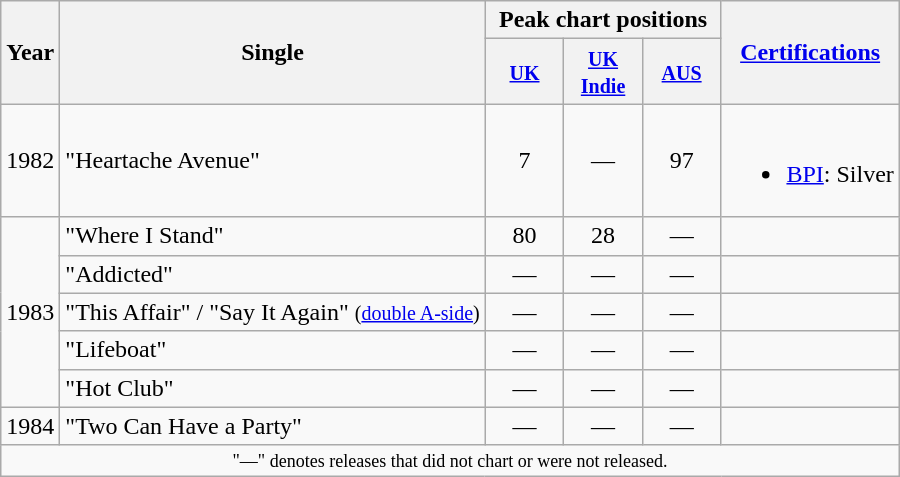<table class="wikitable">
<tr>
<th scope="col" rowspan="2">Year</th>
<th scope="col" rowspan="2">Single</th>
<th scope="col" colspan="3">Peak chart positions</th>
<th scope="col" rowspan="2"><a href='#'>Certifications</a></th>
</tr>
<tr>
<th style="width:45px;"><small><a href='#'>UK</a></small><br></th>
<th style="width:45px;"><small><a href='#'>UK Indie</a></small><br></th>
<th style="width:45px;"><small><a href='#'>AUS</a></small><br></th>
</tr>
<tr>
<td rowspan="1">1982</td>
<td>"Heartache Avenue"</td>
<td align=center>7</td>
<td align=center>―</td>
<td align=center>97</td>
<td><br><ul><li><a href='#'>BPI</a>: Silver</li></ul></td>
</tr>
<tr>
<td rowspan="5">1983</td>
<td>"Where I Stand"</td>
<td align=center>80</td>
<td align=center>28</td>
<td align=center>―</td>
<td></td>
</tr>
<tr>
<td>"Addicted"</td>
<td align=center>―</td>
<td align=center>―</td>
<td align=center>―</td>
<td></td>
</tr>
<tr>
<td>"This Affair" / "Say It Again" <small>(<a href='#'>double A-side</a>)</small></td>
<td align=center>―</td>
<td align=center>―</td>
<td align=center>―</td>
<td></td>
</tr>
<tr>
<td>"Lifeboat"</td>
<td align=center>―</td>
<td align=center>―</td>
<td align=center>―</td>
<td></td>
</tr>
<tr>
<td>"Hot Club"</td>
<td align=center>―</td>
<td align=center>―</td>
<td align=center>―</td>
<td></td>
</tr>
<tr>
<td rowspan="1">1984</td>
<td>"Two Can Have a Party"</td>
<td align=center>―</td>
<td align=center>―</td>
<td align=center>―</td>
<td></td>
</tr>
<tr>
<td colspan="6" style="text-align:center; font-size:9pt;">"—" denotes releases that did not chart or were not released.</td>
</tr>
</table>
